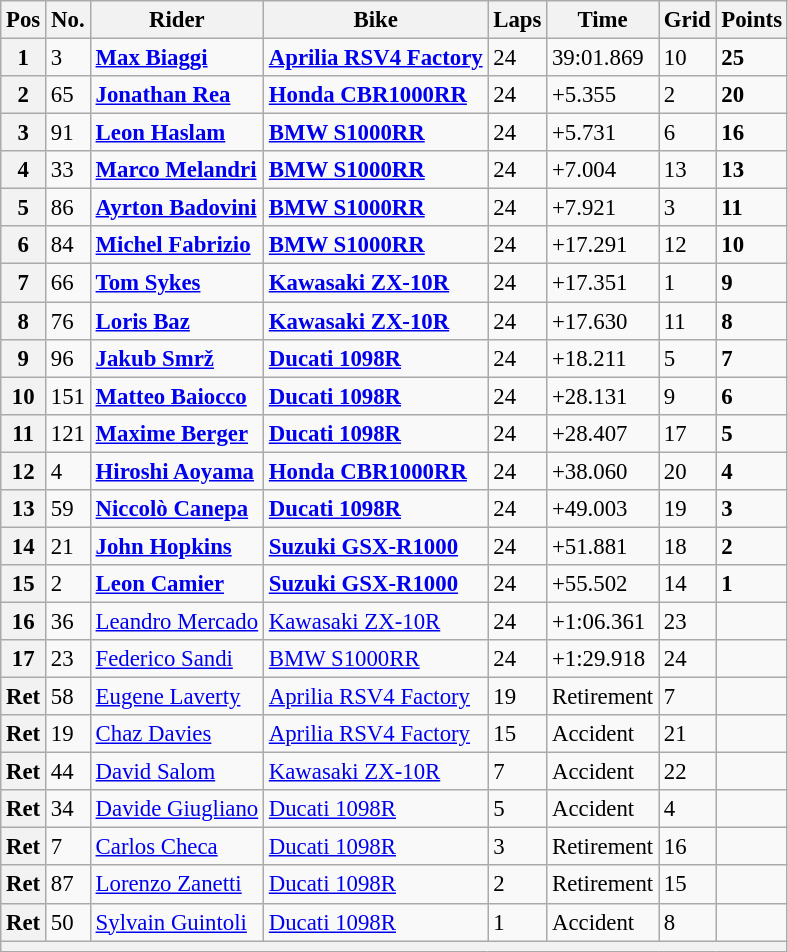<table class="wikitable" style="font-size: 95%;">
<tr>
<th>Pos</th>
<th>No.</th>
<th>Rider</th>
<th>Bike</th>
<th>Laps</th>
<th>Time</th>
<th>Grid</th>
<th>Points</th>
</tr>
<tr>
<th>1</th>
<td>3</td>
<td> <strong><a href='#'>Max Biaggi</a></strong></td>
<td><strong><a href='#'>Aprilia RSV4 Factory</a></strong></td>
<td>24</td>
<td>39:01.869</td>
<td>10</td>
<td><strong>25</strong></td>
</tr>
<tr>
<th>2</th>
<td>65</td>
<td> <strong><a href='#'>Jonathan Rea</a></strong></td>
<td><strong><a href='#'>Honda CBR1000RR</a></strong></td>
<td>24</td>
<td>+5.355</td>
<td>2</td>
<td><strong>20</strong></td>
</tr>
<tr>
<th>3</th>
<td>91</td>
<td> <strong><a href='#'>Leon Haslam</a></strong></td>
<td><strong><a href='#'>BMW S1000RR</a></strong></td>
<td>24</td>
<td>+5.731</td>
<td>6</td>
<td><strong>16</strong></td>
</tr>
<tr>
<th>4</th>
<td>33</td>
<td> <strong><a href='#'>Marco Melandri</a></strong></td>
<td><strong><a href='#'>BMW S1000RR</a></strong></td>
<td>24</td>
<td>+7.004</td>
<td>13</td>
<td><strong>13</strong></td>
</tr>
<tr>
<th>5</th>
<td>86</td>
<td> <strong><a href='#'>Ayrton Badovini</a></strong></td>
<td><strong><a href='#'>BMW S1000RR</a></strong></td>
<td>24</td>
<td>+7.921</td>
<td>3</td>
<td><strong>11</strong></td>
</tr>
<tr>
<th>6</th>
<td>84</td>
<td> <strong><a href='#'>Michel Fabrizio</a></strong></td>
<td><strong><a href='#'>BMW S1000RR</a></strong></td>
<td>24</td>
<td>+17.291</td>
<td>12</td>
<td><strong>10</strong></td>
</tr>
<tr>
<th>7</th>
<td>66</td>
<td> <strong><a href='#'>Tom Sykes</a></strong></td>
<td><strong><a href='#'>Kawasaki ZX-10R</a></strong></td>
<td>24</td>
<td>+17.351</td>
<td>1</td>
<td><strong>9</strong></td>
</tr>
<tr>
<th>8</th>
<td>76</td>
<td> <strong><a href='#'>Loris Baz</a></strong></td>
<td><strong><a href='#'>Kawasaki ZX-10R</a></strong></td>
<td>24</td>
<td>+17.630</td>
<td>11</td>
<td><strong>8</strong></td>
</tr>
<tr>
<th>9</th>
<td>96</td>
<td> <strong><a href='#'>Jakub Smrž</a></strong></td>
<td><strong><a href='#'>Ducati 1098R</a></strong></td>
<td>24</td>
<td>+18.211</td>
<td>5</td>
<td><strong>7</strong></td>
</tr>
<tr>
<th>10</th>
<td>151</td>
<td> <strong><a href='#'>Matteo Baiocco</a></strong></td>
<td><strong><a href='#'>Ducati 1098R</a></strong></td>
<td>24</td>
<td>+28.131</td>
<td>9</td>
<td><strong>6</strong></td>
</tr>
<tr>
<th>11</th>
<td>121</td>
<td> <strong><a href='#'>Maxime Berger</a></strong></td>
<td><strong><a href='#'>Ducati 1098R</a></strong></td>
<td>24</td>
<td>+28.407</td>
<td>17</td>
<td><strong>5</strong></td>
</tr>
<tr>
<th>12</th>
<td>4</td>
<td> <strong><a href='#'>Hiroshi Aoyama</a></strong></td>
<td><strong><a href='#'>Honda CBR1000RR</a></strong></td>
<td>24</td>
<td>+38.060</td>
<td>20</td>
<td><strong>4</strong></td>
</tr>
<tr>
<th>13</th>
<td>59</td>
<td> <strong><a href='#'>Niccolò Canepa</a></strong></td>
<td><strong><a href='#'>Ducati 1098R</a></strong></td>
<td>24</td>
<td>+49.003</td>
<td>19</td>
<td><strong>3</strong></td>
</tr>
<tr>
<th>14</th>
<td>21</td>
<td> <strong><a href='#'>John Hopkins</a></strong></td>
<td><strong><a href='#'>Suzuki GSX-R1000</a></strong></td>
<td>24</td>
<td>+51.881</td>
<td>18</td>
<td><strong>2</strong></td>
</tr>
<tr>
<th>15</th>
<td>2</td>
<td> <strong><a href='#'>Leon Camier</a></strong></td>
<td><strong><a href='#'>Suzuki GSX-R1000</a></strong></td>
<td>24</td>
<td>+55.502</td>
<td>14</td>
<td><strong>1</strong></td>
</tr>
<tr>
<th>16</th>
<td>36</td>
<td> <a href='#'>Leandro Mercado</a></td>
<td><a href='#'>Kawasaki ZX-10R</a></td>
<td>24</td>
<td>+1:06.361</td>
<td>23</td>
<td></td>
</tr>
<tr>
<th>17</th>
<td>23</td>
<td> <a href='#'>Federico Sandi</a></td>
<td><a href='#'>BMW S1000RR</a></td>
<td>24</td>
<td>+1:29.918</td>
<td>24</td>
<td></td>
</tr>
<tr>
<th>Ret</th>
<td>58</td>
<td> <a href='#'>Eugene Laverty</a></td>
<td><a href='#'>Aprilia RSV4 Factory</a></td>
<td>19</td>
<td>Retirement</td>
<td>7</td>
<td></td>
</tr>
<tr>
<th>Ret</th>
<td>19</td>
<td> <a href='#'>Chaz Davies</a></td>
<td><a href='#'>Aprilia RSV4 Factory</a></td>
<td>15</td>
<td>Accident</td>
<td>21</td>
<td></td>
</tr>
<tr>
<th>Ret</th>
<td>44</td>
<td> <a href='#'>David Salom</a></td>
<td><a href='#'>Kawasaki ZX-10R</a></td>
<td>7</td>
<td>Accident</td>
<td>22</td>
<td></td>
</tr>
<tr>
<th>Ret</th>
<td>34</td>
<td> <a href='#'>Davide Giugliano</a></td>
<td><a href='#'>Ducati 1098R</a></td>
<td>5</td>
<td>Accident</td>
<td>4</td>
<td></td>
</tr>
<tr>
<th>Ret</th>
<td>7</td>
<td> <a href='#'>Carlos Checa</a></td>
<td><a href='#'>Ducati 1098R</a></td>
<td>3</td>
<td>Retirement</td>
<td>16</td>
<td></td>
</tr>
<tr>
<th>Ret</th>
<td>87</td>
<td> <a href='#'>Lorenzo Zanetti</a></td>
<td><a href='#'>Ducati 1098R</a></td>
<td>2</td>
<td>Retirement</td>
<td>15</td>
<td></td>
</tr>
<tr>
<th>Ret</th>
<td>50</td>
<td> <a href='#'>Sylvain Guintoli</a></td>
<td><a href='#'>Ducati 1098R</a></td>
<td>1</td>
<td>Accident</td>
<td>8</td>
<td></td>
</tr>
<tr>
<th colspan=8></th>
</tr>
</table>
